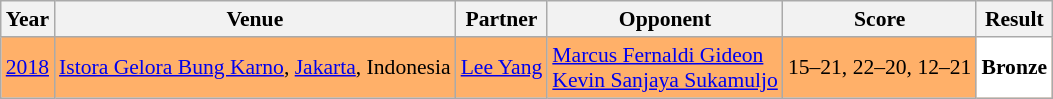<table class="sortable wikitable" style="font-size: 90%;">
<tr>
<th>Year</th>
<th>Venue</th>
<th>Partner</th>
<th>Opponent</th>
<th>Score</th>
<th>Result</th>
</tr>
<tr style="background:#FFB069">
<td align="center"><a href='#'>2018</a></td>
<td align="left"><a href='#'>Istora Gelora Bung Karno</a>, <a href='#'>Jakarta</a>, Indonesia</td>
<td align="left"> <a href='#'>Lee Yang</a></td>
<td align="left"> <a href='#'>Marcus Fernaldi Gideon</a><br> <a href='#'>Kevin Sanjaya Sukamuljo</a></td>
<td align="left">15–21, 22–20, 12–21</td>
<td style="text-align:left; background:white"> <strong>Bronze</strong></td>
</tr>
</table>
